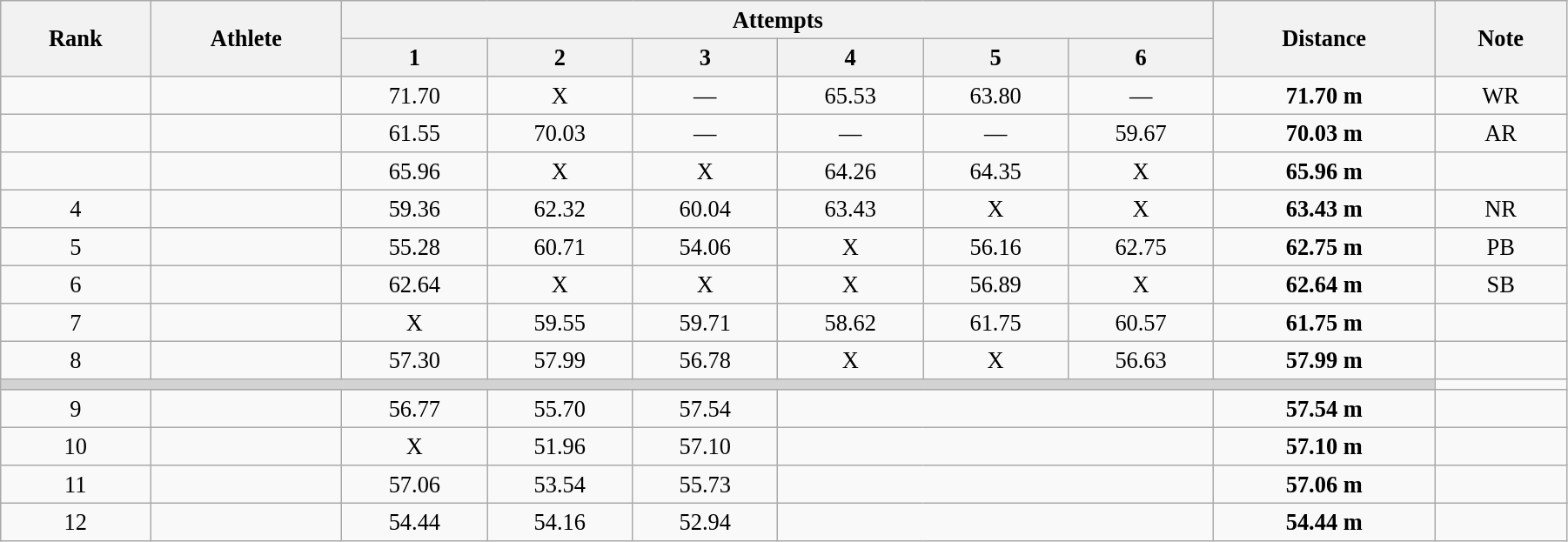<table class="wikitable" style=" text-align:center; font-size:110%;" width="95%">
<tr>
<th rowspan="2">Rank</th>
<th rowspan="2">Athlete</th>
<th colspan="6">Attempts</th>
<th rowspan="2">Distance</th>
<th rowspan="2">Note</th>
</tr>
<tr>
<th>1</th>
<th>2</th>
<th>3</th>
<th>4</th>
<th>5</th>
<th>6</th>
</tr>
<tr>
<td></td>
<td align=left></td>
<td>71.70</td>
<td>X</td>
<td>—</td>
<td>65.53</td>
<td>63.80</td>
<td>—</td>
<td><strong>71.70 m</strong></td>
<td>WR</td>
</tr>
<tr>
<td></td>
<td align=left></td>
<td>61.55</td>
<td>70.03</td>
<td>—</td>
<td>—</td>
<td>—</td>
<td>59.67</td>
<td><strong>70.03 m</strong></td>
<td>AR</td>
</tr>
<tr>
<td></td>
<td align=left></td>
<td>65.96</td>
<td>X</td>
<td>X</td>
<td>64.26</td>
<td>64.35</td>
<td>X</td>
<td><strong>65.96 m</strong></td>
<td></td>
</tr>
<tr>
<td>4</td>
<td align=left></td>
<td>59.36</td>
<td>62.32</td>
<td>60.04</td>
<td>63.43</td>
<td>X</td>
<td>X</td>
<td><strong>63.43 m</strong></td>
<td>NR</td>
</tr>
<tr>
<td>5</td>
<td align=left></td>
<td>55.28</td>
<td>60.71</td>
<td>54.06</td>
<td>X</td>
<td>56.16</td>
<td>62.75</td>
<td><strong>62.75 m</strong></td>
<td>PB</td>
</tr>
<tr>
<td>6</td>
<td align=left></td>
<td>62.64</td>
<td>X</td>
<td>X</td>
<td>X</td>
<td>56.89</td>
<td>X</td>
<td><strong>62.64 m</strong></td>
<td>SB</td>
</tr>
<tr>
<td>7</td>
<td align=left></td>
<td>X</td>
<td>59.55</td>
<td>59.71</td>
<td>58.62</td>
<td>61.75</td>
<td>60.57</td>
<td><strong>61.75 m</strong></td>
<td></td>
</tr>
<tr>
<td>8</td>
<td align=left></td>
<td>57.30</td>
<td>57.99</td>
<td>56.78</td>
<td>X</td>
<td>X</td>
<td>56.63</td>
<td><strong>57.99 m</strong></td>
<td></td>
</tr>
<tr>
<td colspan=9 bgcolor=lightgray></td>
</tr>
<tr>
<td>9</td>
<td align=left></td>
<td>56.77</td>
<td>55.70</td>
<td>57.54</td>
<td colspan=3></td>
<td><strong>57.54 m</strong></td>
<td></td>
</tr>
<tr>
<td>10</td>
<td align=left></td>
<td>X</td>
<td>51.96</td>
<td>57.10</td>
<td colspan=3></td>
<td><strong>57.10 m</strong></td>
<td></td>
</tr>
<tr>
<td>11</td>
<td align=left></td>
<td>57.06</td>
<td>53.54</td>
<td>55.73</td>
<td colspan=3></td>
<td><strong>57.06 m</strong></td>
<td></td>
</tr>
<tr>
<td>12</td>
<td align=left></td>
<td>54.44</td>
<td>54.16</td>
<td>52.94</td>
<td colspan=3></td>
<td><strong>54.44 m</strong></td>
<td></td>
</tr>
</table>
